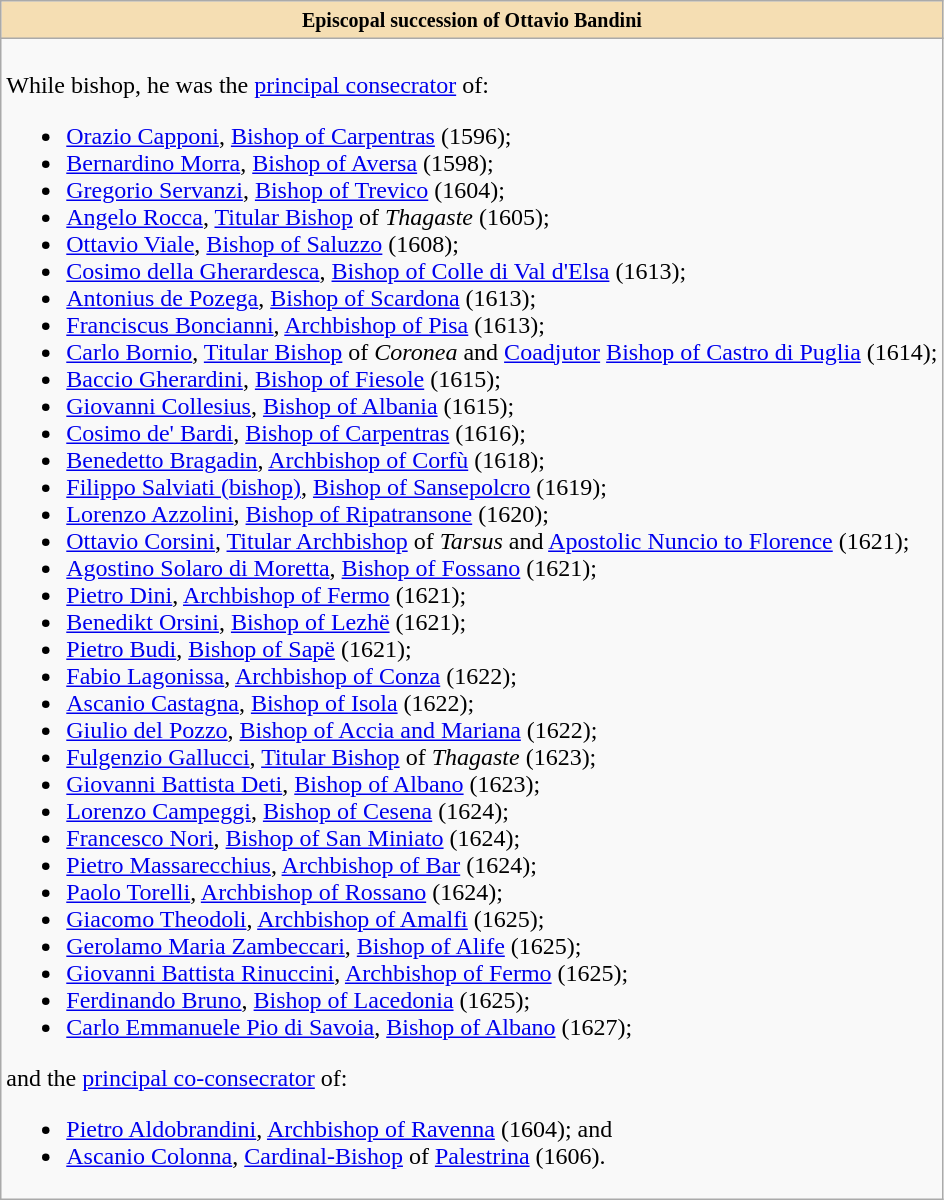<table role="presentation" class="wikitable mw-collapsible mw-collapsed"|>
<tr>
<th style="background:#F5DEB3"><small>Episcopal succession of Ottavio Bandini</small></th>
</tr>
<tr>
<td><br>While bishop, he was the <a href='#'>principal consecrator</a> of:<ul><li><a href='#'>Orazio Capponi</a>, <a href='#'>Bishop of Carpentras</a> (1596);</li><li><a href='#'>Bernardino Morra</a>, <a href='#'>Bishop of Aversa</a> (1598);</li><li><a href='#'>Gregorio Servanzi</a>, <a href='#'>Bishop of Trevico</a> (1604);</li><li><a href='#'>Angelo Rocca</a>, <a href='#'>Titular Bishop</a> of <em>Thagaste</em> (1605);</li><li><a href='#'>Ottavio Viale</a>, <a href='#'>Bishop of Saluzzo</a> (1608);</li><li><a href='#'>Cosimo della Gherardesca</a>, <a href='#'>Bishop of Colle di Val d'Elsa</a> (1613);</li><li><a href='#'>Antonius de Pozega</a>, <a href='#'>Bishop of Scardona</a> (1613);</li><li><a href='#'>Franciscus Boncianni</a>, <a href='#'>Archbishop of Pisa</a> (1613);</li><li><a href='#'>Carlo Bornio</a>, <a href='#'>Titular Bishop</a> of <em>Coronea</em> and <a href='#'>Coadjutor</a> <a href='#'>Bishop of Castro di Puglia</a> (1614);</li><li><a href='#'>Baccio Gherardini</a>, <a href='#'>Bishop of Fiesole</a> (1615);</li><li><a href='#'>Giovanni Collesius</a>, <a href='#'>Bishop of Albania</a> (1615);</li><li><a href='#'>Cosimo de' Bardi</a>, <a href='#'>Bishop of Carpentras</a> (1616);</li><li><a href='#'>Benedetto Bragadin</a>, <a href='#'>Archbishop of Corfù</a> (1618);</li><li><a href='#'>Filippo Salviati (bishop)</a>, <a href='#'>Bishop of Sansepolcro</a> (1619);</li><li><a href='#'>Lorenzo Azzolini</a>, <a href='#'>Bishop of Ripatransone</a> (1620);</li><li><a href='#'>Ottavio Corsini</a>, <a href='#'>Titular Archbishop</a> of <em>Tarsus</em> and <a href='#'>Apostolic Nuncio to Florence</a> (1621);</li><li><a href='#'>Agostino Solaro di Moretta</a>, <a href='#'>Bishop of Fossano</a> (1621);</li><li><a href='#'>Pietro Dini</a>, <a href='#'>Archbishop of Fermo</a> (1621);</li><li><a href='#'>Benedikt Orsini</a>, <a href='#'>Bishop of Lezhë</a> (1621);</li><li><a href='#'>Pietro Budi</a>, <a href='#'>Bishop of Sapë</a> (1621);</li><li><a href='#'>Fabio Lagonissa</a>, <a href='#'>Archbishop of Conza</a> (1622);</li><li><a href='#'>Ascanio Castagna</a>, <a href='#'>Bishop of Isola</a> (1622);</li><li><a href='#'>Giulio del Pozzo</a>, <a href='#'>Bishop of Accia and Mariana</a> (1622);</li><li><a href='#'>Fulgenzio Gallucci</a>, <a href='#'>Titular Bishop</a> of <em>Thagaste</em> (1623);</li><li><a href='#'>Giovanni Battista Deti</a>, <a href='#'>Bishop of Albano</a> (1623);</li><li><a href='#'>Lorenzo Campeggi</a>, <a href='#'>Bishop of Cesena</a> (1624);</li><li><a href='#'>Francesco Nori</a>, <a href='#'>Bishop of San Miniato</a> (1624);</li><li><a href='#'>Pietro Massarecchius</a>, <a href='#'>Archbishop of Bar</a> (1624);</li><li><a href='#'>Paolo Torelli</a>, <a href='#'>Archbishop of Rossano</a> (1624);</li><li><a href='#'>Giacomo Theodoli</a>, <a href='#'>Archbishop of Amalfi</a> (1625);</li><li><a href='#'>Gerolamo Maria Zambeccari</a>, <a href='#'>Bishop of Alife</a> (1625);</li><li><a href='#'>Giovanni Battista Rinuccini</a>, <a href='#'>Archbishop of Fermo</a> (1625);</li><li><a href='#'>Ferdinando Bruno</a>, <a href='#'>Bishop of Lacedonia</a> (1625);</li><li><a href='#'>Carlo Emmanuele Pio di Savoia</a>, <a href='#'>Bishop of Albano</a> (1627);</li></ul>and the <a href='#'>principal co-consecrator</a> of:<ul><li><a href='#'>Pietro Aldobrandini</a>, <a href='#'>Archbishop of Ravenna</a> (1604); and</li><li><a href='#'>Ascanio Colonna</a>, <a href='#'>Cardinal-Bishop</a> of <a href='#'>Palestrina</a> (1606).</li></ul></td>
</tr>
</table>
